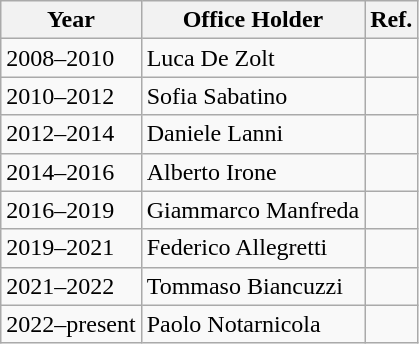<table class="wikitable sortable">
<tr>
<th>Year</th>
<th>Office Holder</th>
<th class="unsortable">Ref.</th>
</tr>
<tr>
<td>2008–2010</td>
<td>Luca De Zolt</td>
<td></td>
</tr>
<tr>
<td>2010–2012</td>
<td>Sofia Sabatino</td>
<td></td>
</tr>
<tr>
<td>2012–2014</td>
<td>Daniele Lanni</td>
<td></td>
</tr>
<tr>
<td>2014–2016</td>
<td>Alberto Irone</td>
<td></td>
</tr>
<tr>
<td>2016–2019</td>
<td>Giammarco Manfreda</td>
<td></td>
</tr>
<tr>
<td>2019–2021</td>
<td>Federico Allegretti</td>
<td></td>
</tr>
<tr>
<td>2021–2022</td>
<td>Tommaso Biancuzzi</td>
<td></td>
</tr>
<tr>
<td>2022–present</td>
<td>Paolo Notarnicola</td>
<td></td>
</tr>
</table>
